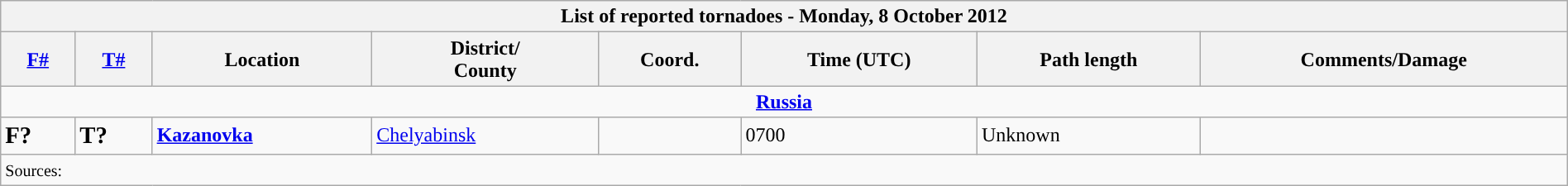<table class="wikitable collapsible" width="100%">
<tr>
<th colspan="8">List of reported tornadoes - Monday, 8 October 2012</th>
</tr>
<tr>
<th><a href='#'>F#</a></th>
<th><a href='#'>T#</a></th>
<th>Location</th>
<th>District/<br>County</th>
<th>Coord.</th>
<th>Time (UTC)</th>
<th>Path length</th>
<th>Comments/Damage</th>
</tr>
<tr>
<td colspan="8" align=center><strong><a href='#'>Russia</a></strong></td>
</tr>
<tr>
<td><big><strong>F?</strong></big></td>
<td><big><strong>T?</strong></big></td>
<td><strong><a href='#'>Kazanovka</a></strong></td>
<td><a href='#'>Chelyabinsk</a></td>
<td></td>
<td>0700</td>
<td>Unknown</td>
<td></td>
</tr>
<tr>
<td colspan="8"><small>Sources:  </small></td>
</tr>
</table>
